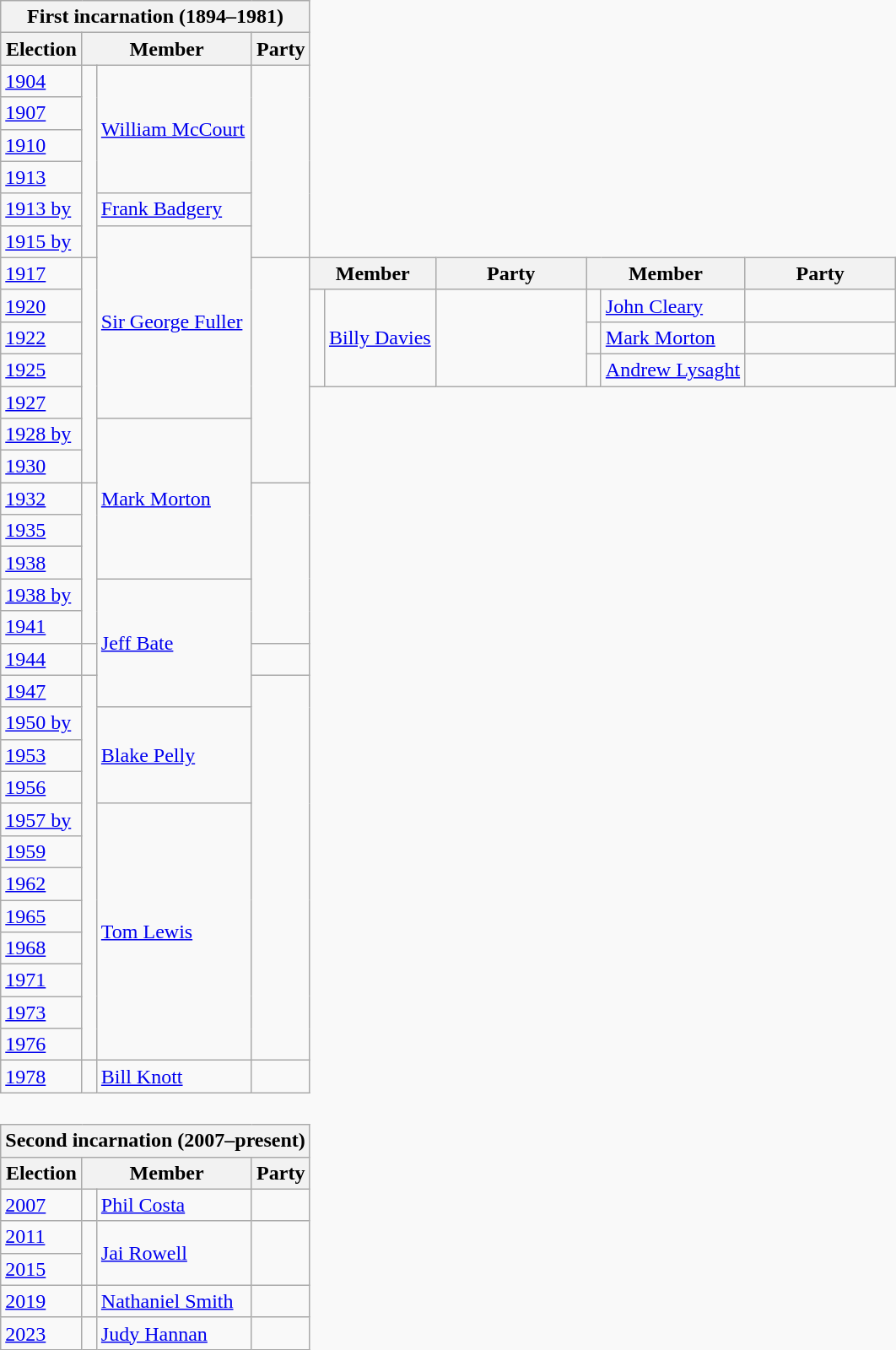<table class="wikitable" style='border-style: none none none none;'>
<tr>
<th colspan="4">First incarnation (1894–1981)</th>
</tr>
<tr>
<th>Election</th>
<th colspan="2">Member</th>
<th>Party</th>
</tr>
<tr style="background: #f9f9f9">
<td><a href='#'>1904</a></td>
<td rowspan="6" > </td>
<td rowspan="4"><a href='#'>William McCourt</a></td>
<td rowspan="6"></td>
</tr>
<tr style="background: #f9f9f9">
<td><a href='#'>1907</a></td>
</tr>
<tr style="background: #f9f9f9">
<td><a href='#'>1910</a></td>
</tr>
<tr style="background: #f9f9f9">
<td><a href='#'>1913</a></td>
</tr>
<tr style="background: #f9f9f9">
<td><a href='#'>1913 by</a></td>
<td><a href='#'>Frank Badgery</a></td>
</tr>
<tr style="background: #f9f9f9">
<td><a href='#'>1915 by</a></td>
<td rowspan="6"><a href='#'>Sir George Fuller</a></td>
</tr>
<tr style="background: #f9f9f9">
<td><a href='#'>1917</a></td>
<td rowspan="7" > </td>
<td rowspan="7"></td>
<th colspan="2">Member</th>
<th style="width: 7em">Party</th>
<th colspan="2">Member</th>
<th style="width: 7em">Party</th>
</tr>
<tr>
<td><a href='#'>1920</a></td>
<td rowspan="3" > </td>
<td rowspan="3"><a href='#'>Billy Davies</a></td>
<td rowspan="3"></td>
<td> </td>
<td><a href='#'>John Cleary</a></td>
<td></td>
</tr>
<tr style="background: #f9f9f9">
<td><a href='#'>1922</a></td>
<td> </td>
<td><a href='#'>Mark Morton</a></td>
<td></td>
</tr>
<tr style="background: #f9f9f9">
<td><a href='#'>1925</a></td>
<td> </td>
<td><a href='#'>Andrew Lysaght</a></td>
<td></td>
</tr>
<tr style="background: #f9f9f9">
<td><a href='#'>1927</a></td>
</tr>
<tr style="background: #f9f9f9">
<td><a href='#'>1928 by</a></td>
<td rowspan="5"><a href='#'>Mark Morton</a></td>
</tr>
<tr style="background: #f9f9f9">
<td><a href='#'>1930</a></td>
</tr>
<tr style="background: #f9f9f9">
<td><a href='#'>1932</a></td>
<td rowspan="5" > </td>
<td rowspan="5"></td>
</tr>
<tr style="background: #f9f9f9">
<td><a href='#'>1935</a></td>
</tr>
<tr style="background: #f9f9f9">
<td><a href='#'>1938</a></td>
</tr>
<tr style="background: #f9f9f9">
<td><a href='#'>1938 by</a></td>
<td rowspan="4"><a href='#'>Jeff Bate</a></td>
</tr>
<tr style="background: #f9f9f9">
<td><a href='#'>1941</a></td>
</tr>
<tr style="background: #f9f9f9">
<td><a href='#'>1944</a></td>
<td> </td>
<td></td>
</tr>
<tr style="background: #f9f9f9">
<td><a href='#'>1947</a></td>
<td rowspan="12" > </td>
<td rowspan="12"></td>
</tr>
<tr style="background: #f9f9f9">
<td><a href='#'>1950 by</a></td>
<td rowspan="3"><a href='#'>Blake Pelly</a></td>
</tr>
<tr style="background: #f9f9f9">
<td><a href='#'>1953</a></td>
</tr>
<tr style="background: #f9f9f9">
<td><a href='#'>1956</a></td>
</tr>
<tr style="background: #f9f9f9">
<td><a href='#'>1957 by</a></td>
<td rowspan="8"><a href='#'>Tom Lewis</a></td>
</tr>
<tr style="background: #f9f9f9">
<td><a href='#'>1959</a></td>
</tr>
<tr style="background: #f9f9f9">
<td><a href='#'>1962</a></td>
</tr>
<tr style="background: #f9f9f9">
<td><a href='#'>1965</a></td>
</tr>
<tr style="background: #f9f9f9">
<td><a href='#'>1968</a></td>
</tr>
<tr style="background: #f9f9f9">
<td><a href='#'>1971</a></td>
</tr>
<tr style="background: #f9f9f9">
<td><a href='#'>1973</a></td>
</tr>
<tr style="background: #f9f9f9">
<td><a href='#'>1976</a></td>
</tr>
<tr style="background: #f9f9f9">
<td><a href='#'>1978</a></td>
<td> </td>
<td><a href='#'>Bill Knott</a></td>
<td></td>
</tr>
<tr>
<td colspan="4" style='border-style: none none none none;'> </td>
</tr>
<tr>
<th colspan="4">Second incarnation (2007–present)</th>
</tr>
<tr>
<th>Election</th>
<th colspan="2">Member</th>
<th>Party</th>
</tr>
<tr style="background: #f9f9f9">
<td><a href='#'>2007</a></td>
<td> </td>
<td><a href='#'>Phil Costa</a></td>
<td></td>
</tr>
<tr>
<td><a href='#'>2011</a></td>
<td rowspan="2" > </td>
<td rowspan="2"><a href='#'>Jai Rowell</a></td>
<td rowspan="2"></td>
</tr>
<tr>
<td><a href='#'>2015</a></td>
</tr>
<tr>
<td><a href='#'>2019</a></td>
<td> </td>
<td><a href='#'>Nathaniel Smith</a></td>
<td></td>
</tr>
<tr>
<td><a href='#'>2023</a></td>
<td> </td>
<td><a href='#'>Judy Hannan</a></td>
<td></td>
</tr>
</table>
